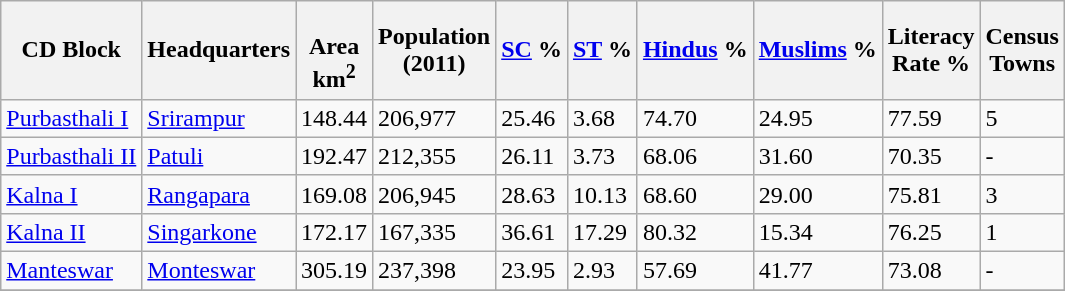<table class="wikitable sortable">
<tr>
<th>CD Block</th>
<th>Headquarters</th>
<th><br>Area<br>km<sup>2</sup></th>
<th>Population<br>(2011)</th>
<th><a href='#'>SC</a> %</th>
<th><a href='#'>ST</a> %</th>
<th><a href='#'>Hindus</a> %</th>
<th><a href='#'>Muslims</a> %</th>
<th>Literacy<br> Rate %</th>
<th>Census<br>Towns</th>
</tr>
<tr>
<td><a href='#'>Purbasthali I</a></td>
<td><a href='#'>Srirampur</a></td>
<td>148.44</td>
<td>206,977</td>
<td>25.46</td>
<td>3.68</td>
<td>74.70</td>
<td>24.95</td>
<td>77.59</td>
<td>5</td>
</tr>
<tr>
<td><a href='#'>Purbasthali II</a></td>
<td><a href='#'>Patuli</a></td>
<td>192.47</td>
<td>212,355</td>
<td>26.11</td>
<td>3.73</td>
<td>68.06</td>
<td>31.60</td>
<td>70.35</td>
<td>-</td>
</tr>
<tr>
<td><a href='#'>Kalna I</a></td>
<td><a href='#'>Rangapara</a></td>
<td>169.08</td>
<td>206,945</td>
<td>28.63</td>
<td>10.13</td>
<td>68.60</td>
<td>29.00</td>
<td>75.81</td>
<td>3</td>
</tr>
<tr>
<td><a href='#'>Kalna II</a></td>
<td><a href='#'>Singarkone</a></td>
<td>172.17</td>
<td>167,335</td>
<td>36.61</td>
<td>17.29</td>
<td>80.32</td>
<td>15.34</td>
<td>76.25</td>
<td>1</td>
</tr>
<tr>
<td><a href='#'>Manteswar</a></td>
<td><a href='#'>Monteswar</a></td>
<td>305.19</td>
<td>237,398</td>
<td>23.95</td>
<td>2.93</td>
<td>57.69</td>
<td>41.77</td>
<td>73.08</td>
<td>-</td>
</tr>
<tr>
</tr>
</table>
